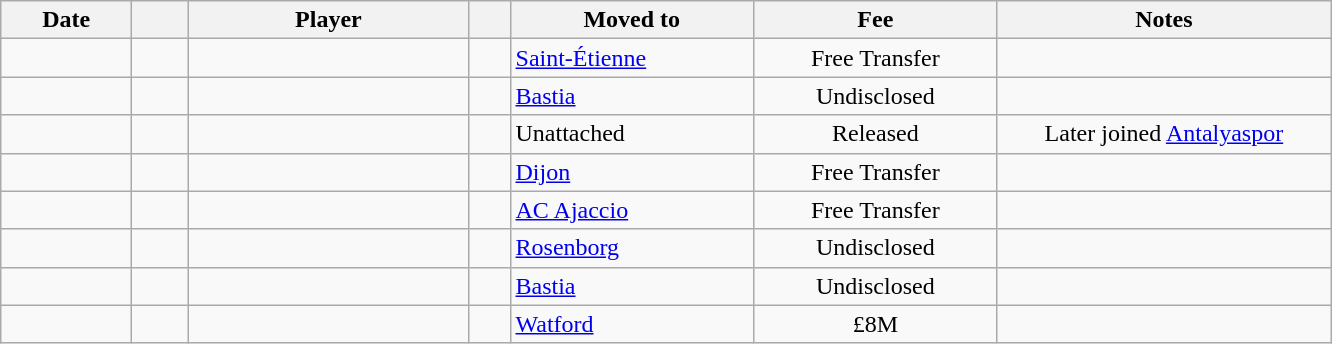<table class="wikitable sortable">
<tr>
<th style="width:80px;">Date</th>
<th style="width:30px;"></th>
<th style="width:180px;">Player</th>
<th style="width:20px;"></th>
<th style="width:155px;">Moved to</th>
<th style="width:155px;" class="unsortable">Fee</th>
<th style="width:215px;" class="unsortable">Notes</th>
</tr>
<tr>
<td></td>
<td align=center></td>
<td> </td>
<td></td>
<td> <a href='#'>Saint-Étienne</a></td>
<td align=center>Free Transfer</td>
<td align=center></td>
</tr>
<tr>
<td></td>
<td align=center></td>
<td> </td>
<td></td>
<td> <a href='#'>Bastia</a></td>
<td align=center>Undisclosed</td>
<td align=center></td>
</tr>
<tr>
<td></td>
<td align=center></td>
<td> </td>
<td></td>
<td>Unattached</td>
<td align=center>Released</td>
<td align=center>Later joined  <a href='#'>Antalyaspor</a></td>
</tr>
<tr>
<td></td>
<td align=center></td>
<td> </td>
<td></td>
<td> <a href='#'>Dijon</a></td>
<td align=center>Free Transfer</td>
<td align=center></td>
</tr>
<tr>
<td></td>
<td align=center></td>
<td> </td>
<td></td>
<td> <a href='#'>AC Ajaccio</a></td>
<td align=center>Free Transfer</td>
<td align=center></td>
</tr>
<tr>
<td></td>
<td align=center></td>
<td> </td>
<td></td>
<td> <a href='#'>Rosenborg</a></td>
<td align=center>Undisclosed</td>
<td align=center></td>
</tr>
<tr>
<td></td>
<td align=center></td>
<td> </td>
<td></td>
<td> <a href='#'>Bastia</a></td>
<td align=center>Undisclosed</td>
<td align=center></td>
</tr>
<tr>
<td></td>
<td align=center></td>
<td> </td>
<td></td>
<td> <a href='#'>Watford</a></td>
<td align=center>£8M</td>
<td align=center></td>
</tr>
</table>
